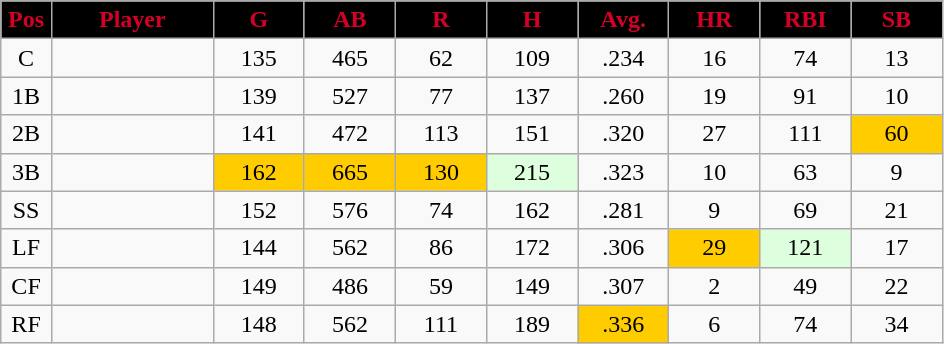<table class="wikitable sortable">
<tr>
<th style="background:black; color:#d40026; width:5%;">Pos</th>
<th style="background:black; color:#d40026; width:16%;">Player</th>
<th style="background:black; color:#d40026; width:9%;">G</th>
<th style="background:black; color:#d40026; width:9%;">AB</th>
<th style="background:black; color:#d40026; width:9%;">R</th>
<th style="background:black; color:#d40026; width:9%;">H</th>
<th style="background:black; color:#d40026; width:9%;">Avg.</th>
<th style="background:black; color:#d40026; width:9%;">HR</th>
<th style="background:black; color:#d40026; width:9%;">RBI</th>
<th style="background:black; color:#d40026; width:9%;">SB</th>
</tr>
<tr style="text-align:center;">
<td>C</td>
<td></td>
<td>135</td>
<td>465</td>
<td>62</td>
<td>109</td>
<td>.234</td>
<td>16</td>
<td>74</td>
<td>13</td>
</tr>
<tr style="text-align:center;">
<td>1B</td>
<td></td>
<td>139</td>
<td>527</td>
<td>77</td>
<td>137</td>
<td>.260</td>
<td>19</td>
<td>91</td>
<td>10</td>
</tr>
<tr style="text-align:center;">
<td>2B</td>
<td></td>
<td>141</td>
<td>472</td>
<td>113</td>
<td>151</td>
<td>.320</td>
<td>27</td>
<td>111</td>
<td style="background:#fc0;">60</td>
</tr>
<tr style="text-align:center;">
<td>3B</td>
<td></td>
<td style="background:#fc0;">162</td>
<td style="background:#fc0;">665</td>
<td style="background:#fc0;">130</td>
<td style="background:#DDFFDD;">215</td>
<td>.323</td>
<td>10</td>
<td>63</td>
<td>9</td>
</tr>
<tr style="text-align:center;">
<td>SS</td>
<td></td>
<td>152</td>
<td>576</td>
<td>74</td>
<td>162</td>
<td>.281</td>
<td>9</td>
<td>69</td>
<td>21</td>
</tr>
<tr style="text-align:center;">
<td>LF</td>
<td></td>
<td>144</td>
<td>562</td>
<td>86</td>
<td>172</td>
<td>.306</td>
<td style="background:#fc0;">29</td>
<td style="background:#DDFFDD;">121</td>
<td>17</td>
</tr>
<tr style="text-align:center;">
<td>CF</td>
<td></td>
<td>149</td>
<td>486</td>
<td>59</td>
<td>149</td>
<td>.307</td>
<td>2</td>
<td>49</td>
<td>22</td>
</tr>
<tr style="text-align:center;">
<td>RF</td>
<td></td>
<td>148</td>
<td>562</td>
<td>111</td>
<td>189</td>
<td style="background:#fc0;">.336</td>
<td>6</td>
<td>74</td>
<td>34</td>
</tr>
</table>
